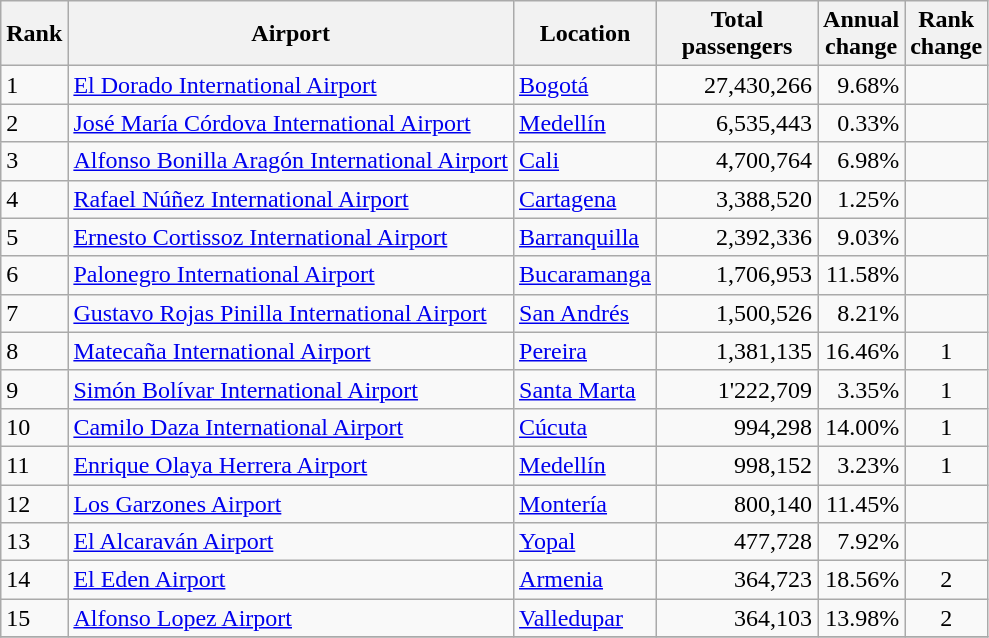<table class="wikitable">
<tr>
<th>Rank</th>
<th>Airport</th>
<th>Location</th>
<th style="width:100px">Total<br>passengers</th>
<th>Annual<br>change</th>
<th>Rank<br>change</th>
</tr>
<tr>
<td>1</td>
<td><a href='#'>El Dorado International Airport</a></td>
<td><a href='#'>Bogotá</a></td>
<td align="right">27,430,266</td>
<td align="right">9.68%</td>
<td align="center"></td>
</tr>
<tr>
<td>2</td>
<td><a href='#'>José María Córdova International Airport</a></td>
<td><a href='#'>Medellín</a></td>
<td align="right">6,535,443</td>
<td align="right">0.33%</td>
<td align="center"></td>
</tr>
<tr>
<td>3</td>
<td><a href='#'>Alfonso Bonilla Aragón International Airport</a></td>
<td><a href='#'>Cali</a></td>
<td align="right">4,700,764</td>
<td align="right">6.98%</td>
<td align="center"></td>
</tr>
<tr>
<td>4</td>
<td><a href='#'>Rafael Núñez International Airport</a></td>
<td><a href='#'>Cartagena</a></td>
<td align="right">3,388,520</td>
<td align="right">1.25%</td>
<td align="center"></td>
</tr>
<tr>
<td>5</td>
<td><a href='#'>Ernesto Cortissoz International Airport</a></td>
<td><a href='#'>Barranquilla</a></td>
<td align="right">2,392,336</td>
<td align="right">9.03%</td>
<td align="center"></td>
</tr>
<tr>
<td>6</td>
<td><a href='#'>Palonegro International Airport</a></td>
<td><a href='#'>Bucaramanga</a></td>
<td align="right">1,706,953</td>
<td align="right">11.58%</td>
<td align="center"></td>
</tr>
<tr>
<td>7</td>
<td><a href='#'>Gustavo Rojas Pinilla International Airport</a></td>
<td><a href='#'>San Andrés</a></td>
<td align="right">1,500,526</td>
<td align="right">8.21%</td>
<td align="center"></td>
</tr>
<tr>
<td>8</td>
<td><a href='#'>Matecaña International Airport</a></td>
<td><a href='#'>Pereira</a></td>
<td align="right">1,381,135</td>
<td align="right">16.46%</td>
<td align="center">1</td>
</tr>
<tr>
<td>9</td>
<td><a href='#'>Simón Bolívar International Airport</a></td>
<td><a href='#'>Santa Marta</a></td>
<td align="right">1'222,709</td>
<td align="right">3.35%</td>
<td align="center">1</td>
</tr>
<tr>
<td>10</td>
<td><a href='#'>Camilo Daza International Airport</a></td>
<td><a href='#'>Cúcuta</a></td>
<td align="right">994,298</td>
<td align="right">14.00%</td>
<td align="center">1</td>
</tr>
<tr>
<td>11</td>
<td><a href='#'>Enrique Olaya Herrera Airport</a></td>
<td><a href='#'>Medellín</a></td>
<td align="right">998,152</td>
<td align="right">3.23%</td>
<td align="center">1</td>
</tr>
<tr>
<td>12</td>
<td><a href='#'>Los Garzones Airport</a></td>
<td><a href='#'>Montería</a></td>
<td align="right">800,140</td>
<td align="right">11.45%</td>
<td align="center"></td>
</tr>
<tr>
<td>13</td>
<td><a href='#'>El Alcaraván Airport</a></td>
<td><a href='#'>Yopal</a></td>
<td align="right">477,728</td>
<td align="right">7.92%</td>
<td align="center"></td>
</tr>
<tr>
<td>14</td>
<td><a href='#'>El Eden Airport</a></td>
<td><a href='#'>Armenia</a></td>
<td align="right">364,723</td>
<td align="right">18.56%</td>
<td align="center">2</td>
</tr>
<tr>
<td>15</td>
<td><a href='#'>Alfonso Lopez Airport</a></td>
<td><a href='#'>Valledupar</a></td>
<td align="right">364,103</td>
<td align="right">13.98%</td>
<td align="center">2</td>
</tr>
<tr>
</tr>
</table>
